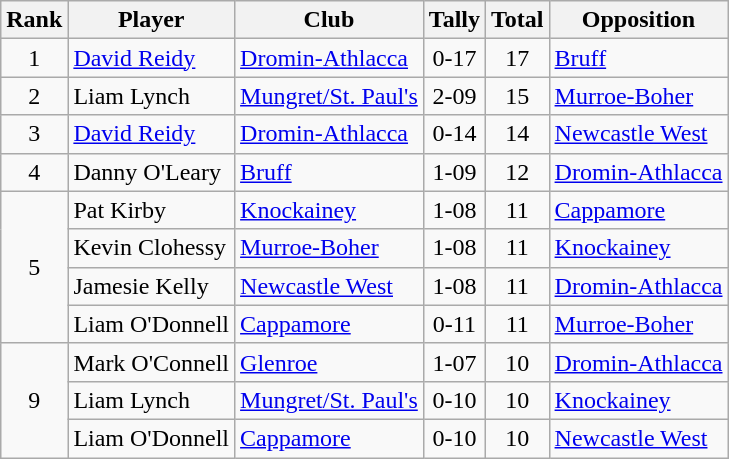<table class="wikitable">
<tr>
<th>Rank</th>
<th>Player</th>
<th>Club</th>
<th>Tally</th>
<th>Total</th>
<th>Opposition</th>
</tr>
<tr>
<td rowspan="1" style="text-align:center;">1</td>
<td><a href='#'>David Reidy</a></td>
<td><a href='#'>Dromin-Athlacca</a></td>
<td align=center>0-17</td>
<td align=center>17</td>
<td><a href='#'>Bruff</a></td>
</tr>
<tr>
<td rowspan="1" style="text-align:center;">2</td>
<td>Liam Lynch</td>
<td><a href='#'>Mungret/St. Paul's</a></td>
<td align=center>2-09</td>
<td align=center>15</td>
<td><a href='#'>Murroe-Boher</a></td>
</tr>
<tr>
<td rowspan="1" style="text-align:center;">3</td>
<td><a href='#'>David Reidy</a></td>
<td><a href='#'>Dromin-Athlacca</a></td>
<td align=center>0-14</td>
<td align=center>14</td>
<td><a href='#'>Newcastle West</a></td>
</tr>
<tr>
<td rowspan="1" style="text-align:center;">4</td>
<td>Danny O'Leary</td>
<td><a href='#'>Bruff</a></td>
<td align=center>1-09</td>
<td align=center>12</td>
<td><a href='#'>Dromin-Athlacca</a></td>
</tr>
<tr>
<td rowspan="4" style="text-align:center;">5</td>
<td>Pat Kirby</td>
<td><a href='#'>Knockainey</a></td>
<td align=center>1-08</td>
<td align=center>11</td>
<td><a href='#'>Cappamore</a></td>
</tr>
<tr>
<td>Kevin Clohessy</td>
<td><a href='#'>Murroe-Boher</a></td>
<td align=center>1-08</td>
<td align=center>11</td>
<td><a href='#'>Knockainey</a></td>
</tr>
<tr>
<td>Jamesie Kelly</td>
<td><a href='#'>Newcastle West</a></td>
<td align=center>1-08</td>
<td align=center>11</td>
<td><a href='#'>Dromin-Athlacca</a></td>
</tr>
<tr>
<td>Liam O'Donnell</td>
<td><a href='#'>Cappamore</a></td>
<td align=center>0-11</td>
<td align=center>11</td>
<td><a href='#'>Murroe-Boher</a></td>
</tr>
<tr>
<td rowspan="3" style="text-align:center;">9</td>
<td>Mark O'Connell</td>
<td><a href='#'>Glenroe</a></td>
<td align=center>1-07</td>
<td align=center>10</td>
<td><a href='#'>Dromin-Athlacca</a></td>
</tr>
<tr>
<td>Liam Lynch</td>
<td><a href='#'>Mungret/St. Paul's</a></td>
<td align=center>0-10</td>
<td align=center>10</td>
<td><a href='#'>Knockainey</a></td>
</tr>
<tr>
<td>Liam O'Donnell</td>
<td><a href='#'>Cappamore</a></td>
<td align=center>0-10</td>
<td align=center>10</td>
<td><a href='#'>Newcastle West</a></td>
</tr>
</table>
